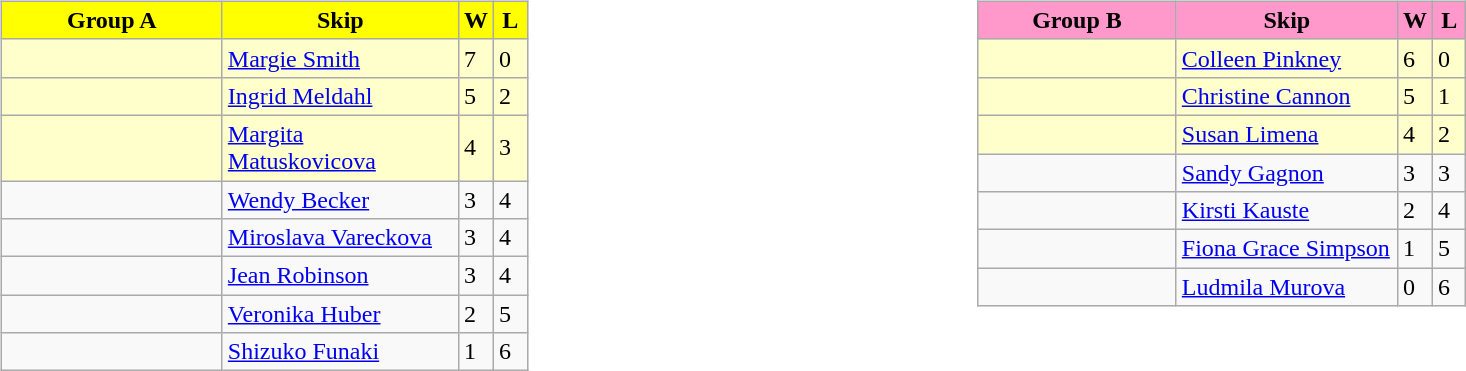<table table>
<tr>
<td valign=top width=10%><br><table class=wikitable>
<tr>
<th style="background: yellow;" width=140>Group A</th>
<th style="background: yellow;" width=150>Skip</th>
<th style="background: yellow;" width=15>W</th>
<th style="background: yellow;" width=15>L</th>
</tr>
<tr bgcolor=#ffffcc>
<td></td>
<td><a href='#'>Margie Smith</a></td>
<td>7</td>
<td>0</td>
</tr>
<tr bgcolor=#ffffcc>
<td></td>
<td><a href='#'>Ingrid Meldahl</a></td>
<td>5</td>
<td>2</td>
</tr>
<tr bgcolor=#ffffcc>
<td></td>
<td><a href='#'>Margita Matuskovicova</a></td>
<td>4</td>
<td>3</td>
</tr>
<tr>
<td></td>
<td><a href='#'>Wendy Becker</a></td>
<td>3</td>
<td>4</td>
</tr>
<tr>
<td></td>
<td><a href='#'>Miroslava Vareckova</a></td>
<td>3</td>
<td>4</td>
</tr>
<tr>
<td></td>
<td><a href='#'>Jean Robinson</a></td>
<td>3</td>
<td>4</td>
</tr>
<tr>
<td></td>
<td><a href='#'>Veronika Huber</a></td>
<td>2</td>
<td>5</td>
</tr>
<tr>
<td></td>
<td><a href='#'>Shizuko Funaki</a></td>
<td>1</td>
<td>6</td>
</tr>
</table>
</td>
<td valign=top width=10%><br><table class=wikitable>
<tr>
<th style="background: #FF99CC;" width=125>Group B</th>
<th style="background: #FF99CC;" width=140>Skip</th>
<th style="background: #FF99CC;" width=15>W</th>
<th style="background: #FF99CC;" width=15>L</th>
</tr>
<tr bgcolor=#ffffcc>
<td></td>
<td><a href='#'>Colleen Pinkney</a></td>
<td>6</td>
<td>0</td>
</tr>
<tr bgcolor=#ffffcc>
<td></td>
<td><a href='#'>Christine Cannon</a></td>
<td>5</td>
<td>1</td>
</tr>
<tr bgcolor=#ffffcc>
<td></td>
<td><a href='#'>Susan Limena</a></td>
<td>4</td>
<td>2</td>
</tr>
<tr>
<td></td>
<td><a href='#'>Sandy Gagnon</a></td>
<td>3</td>
<td>3</td>
</tr>
<tr>
<td></td>
<td><a href='#'>Kirsti Kauste</a></td>
<td>2</td>
<td>4</td>
</tr>
<tr>
<td></td>
<td><a href='#'>Fiona Grace Simpson</a></td>
<td>1</td>
<td>5</td>
</tr>
<tr>
<td></td>
<td><a href='#'>Ludmila Murova</a></td>
<td>0</td>
<td>6</td>
</tr>
</table>
</td>
</tr>
</table>
